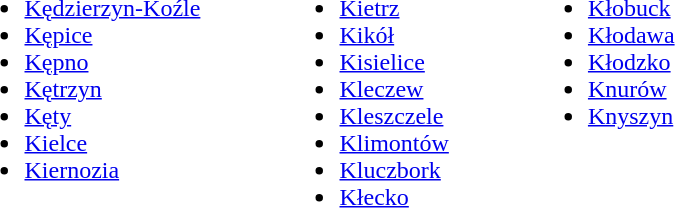<table>
<tr>
<td valign="Top"><br><ul><li><a href='#'>Kędzierzyn-Koźle</a></li><li><a href='#'>Kępice</a></li><li><a href='#'>Kępno</a></li><li><a href='#'>Kętrzyn</a></li><li><a href='#'>Kęty</a></li><li><a href='#'>Kielce</a></li><li><a href='#'>Kiernozia</a></li></ul></td>
<td style="width:10%;"></td>
<td valign="Top"><br><ul><li><a href='#'>Kietrz</a></li><li><a href='#'>Kikół</a></li><li><a href='#'>Kisielice</a></li><li><a href='#'>Kleczew</a></li><li><a href='#'>Kleszczele</a></li><li><a href='#'>Klimontów</a></li><li><a href='#'>Kluczbork</a></li><li><a href='#'>Kłecko</a></li></ul></td>
<td style="width:10%;"></td>
<td valign="Top"><br><ul><li><a href='#'>Kłobuck</a></li><li><a href='#'>Kłodawa</a></li><li><a href='#'>Kłodzko</a></li><li><a href='#'>Knurów</a></li><li><a href='#'>Knyszyn</a></li></ul></td>
</tr>
</table>
